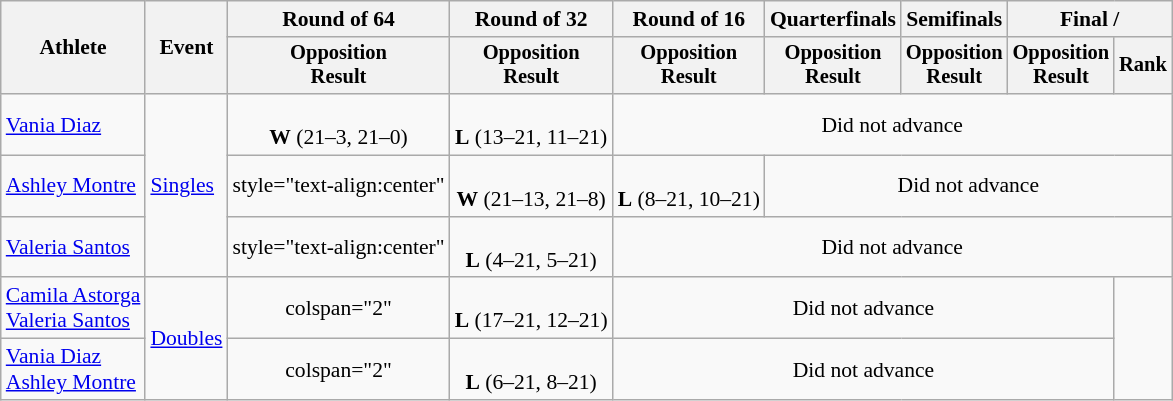<table class=wikitable style=font-size:90%;text-align:center>
<tr>
<th rowspan=2>Athlete</th>
<th rowspan=2>Event</th>
<th>Round of 64</th>
<th>Round of 32</th>
<th>Round of 16</th>
<th>Quarterfinals</th>
<th>Semifinals</th>
<th colspan=2>Final / </th>
</tr>
<tr style=font-size:95%>
<th>Opposition<br>Result</th>
<th>Opposition<br>Result</th>
<th>Opposition<br>Result</th>
<th>Opposition<br>Result</th>
<th>Opposition<br>Result</th>
<th>Opposition<br>Result</th>
<th>Rank</th>
</tr>
<tr>
<td style="text-align:left"><a href='#'>Vania Diaz</a></td>
<td align="left" rowspan=3><a href='#'>Singles</a></td>
<td><br><strong>W</strong> (21–3, 21–0)</td>
<td><br><strong>L</strong> (13–21, 11–21)</td>
<td colspan="5">Did not advance</td>
</tr>
<tr>
<td style="text-align:left"><a href='#'>Ashley Montre</a></td>
<td>style="text-align:center" </td>
<td><br><strong>W</strong> (21–13, 21–8)</td>
<td><br><strong>L</strong> (8–21, 10–21)</td>
<td colspan="4">Did not advance</td>
</tr>
<tr>
<td style="text-align:left"><a href='#'>Valeria Santos</a></td>
<td>style="text-align:center" </td>
<td><br><strong>L</strong> (4–21, 5–21)</td>
<td colspan="5">Did not advance</td>
</tr>
<tr>
<td style="text-align:left"><a href='#'>Camila Astorga</a><br><a href='#'>Valeria Santos</a></td>
<td align="left" rowspan=2><a href='#'>Doubles</a></td>
<td>colspan="2" </td>
<td><br><strong>L</strong> (17–21, 12–21)</td>
<td colspan="4">Did not advance</td>
</tr>
<tr>
<td style="text-align:left"><a href='#'>Vania Diaz</a><br><a href='#'>Ashley Montre</a></td>
<td>colspan="2" </td>
<td><br><strong>L</strong> (6–21, 8–21)</td>
<td colspan="4">Did not advance</td>
</tr>
</table>
